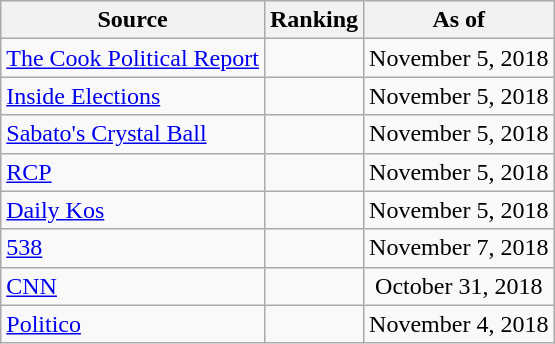<table class="wikitable" style="text-align:center">
<tr>
<th>Source</th>
<th>Ranking</th>
<th>As of</th>
</tr>
<tr>
<td align=left><a href='#'>The Cook Political Report</a></td>
<td></td>
<td>November 5, 2018</td>
</tr>
<tr>
<td align=left><a href='#'>Inside Elections</a></td>
<td></td>
<td>November 5, 2018</td>
</tr>
<tr>
<td align=left><a href='#'>Sabato's Crystal Ball</a></td>
<td></td>
<td>November 5, 2018</td>
</tr>
<tr>
<td align="left"><a href='#'>RCP</a></td>
<td></td>
<td>November 5, 2018</td>
</tr>
<tr>
<td align="left"><a href='#'>Daily Kos</a></td>
<td></td>
<td>November 5, 2018</td>
</tr>
<tr>
<td align="left"><a href='#'>538</a></td>
<td></td>
<td>November 7, 2018</td>
</tr>
<tr>
<td align="left"><a href='#'>CNN</a></td>
<td></td>
<td>October 31, 2018</td>
</tr>
<tr>
<td align="left"><a href='#'>Politico</a></td>
<td></td>
<td>November 4, 2018</td>
</tr>
</table>
